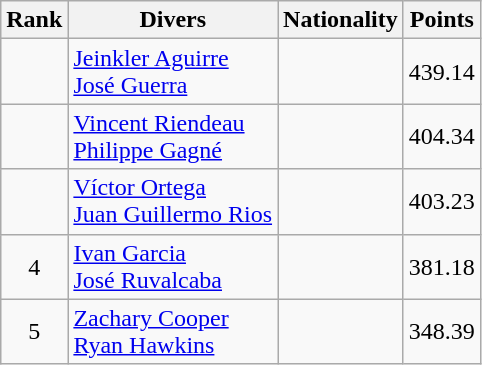<table class="wikitable">
<tr>
<th>Rank</th>
<th>Divers</th>
<th>Nationality</th>
<th>Points</th>
</tr>
<tr>
<td align=center></td>
<td><a href='#'>Jeinkler Aguirre</a><br><a href='#'>José Guerra</a></td>
<td></td>
<td align=center>439.14</td>
</tr>
<tr>
<td align=center></td>
<td><a href='#'>Vincent Riendeau</a><br><a href='#'>Philippe Gagné</a></td>
<td></td>
<td align=center>404.34</td>
</tr>
<tr>
<td align=center></td>
<td><a href='#'>Víctor Ortega</a><br><a href='#'>Juan Guillermo Rios</a></td>
<td></td>
<td align=center>403.23</td>
</tr>
<tr>
<td align=center>4</td>
<td><a href='#'>Ivan Garcia</a><br><a href='#'>José Ruvalcaba</a></td>
<td></td>
<td align=center>381.18</td>
</tr>
<tr>
<td align=center>5</td>
<td><a href='#'>Zachary Cooper</a><br><a href='#'>Ryan Hawkins</a></td>
<td></td>
<td align=center>348.39</td>
</tr>
</table>
